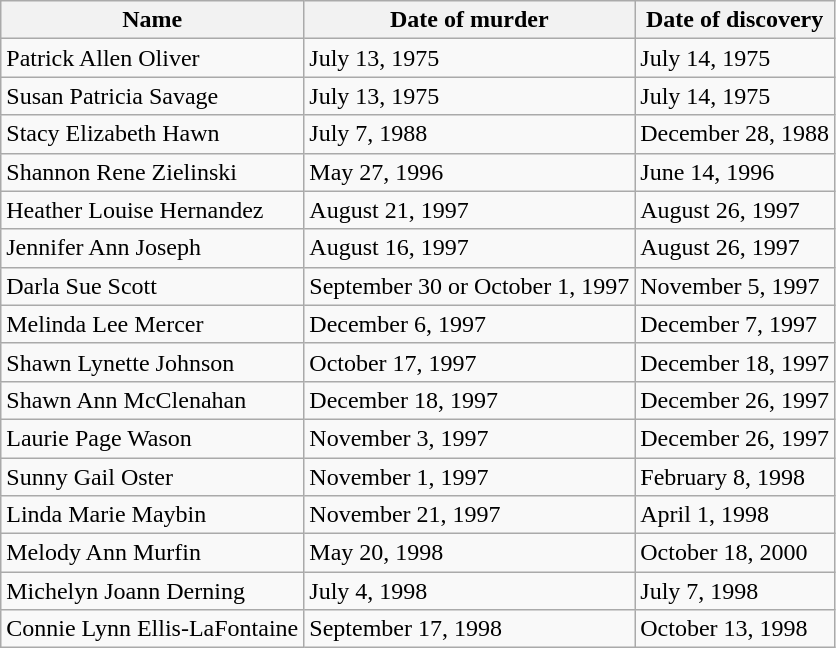<table class="wikitable" style="vertical-align:top;" colspan=15;">
<tr>
<th>Name</th>
<th>Date of murder</th>
<th>Date of discovery</th>
</tr>
<tr>
<td>Patrick Allen Oliver</td>
<td>July 13, 1975</td>
<td>July 14, 1975</td>
</tr>
<tr>
<td>Susan Patricia Savage</td>
<td>July 13, 1975</td>
<td>July 14, 1975</td>
</tr>
<tr>
<td>Stacy Elizabeth Hawn</td>
<td>July 7, 1988</td>
<td>December 28, 1988</td>
</tr>
<tr>
<td>Shannon Rene Zielinski</td>
<td>May 27, 1996</td>
<td>June 14, 1996</td>
</tr>
<tr>
<td>Heather Louise Hernandez</td>
<td>August 21, 1997</td>
<td>August 26, 1997</td>
</tr>
<tr>
<td>Jennifer Ann Joseph</td>
<td>August 16, 1997</td>
<td>August 26, 1997</td>
</tr>
<tr>
<td>Darla Sue Scott</td>
<td>September 30 or October 1, 1997</td>
<td>November 5, 1997</td>
</tr>
<tr>
<td>Melinda Lee Mercer</td>
<td>December 6, 1997</td>
<td>December 7, 1997</td>
</tr>
<tr>
<td>Shawn Lynette Johnson</td>
<td>October 17, 1997</td>
<td>December 18, 1997</td>
</tr>
<tr>
<td>Shawn Ann McClenahan</td>
<td>December 18, 1997</td>
<td>December 26, 1997</td>
</tr>
<tr>
<td>Laurie Page Wason</td>
<td>November 3, 1997</td>
<td>December 26, 1997</td>
</tr>
<tr>
<td>Sunny Gail Oster</td>
<td>November 1, 1997</td>
<td>February 8, 1998</td>
</tr>
<tr>
<td>Linda Marie Maybin</td>
<td>November 21, 1997</td>
<td>April 1, 1998</td>
</tr>
<tr>
<td>Melody Ann Murfin</td>
<td>May 20, 1998</td>
<td>October 18, 2000</td>
</tr>
<tr>
<td>Michelyn Joann Derning</td>
<td>July 4, 1998</td>
<td>July 7, 1998</td>
</tr>
<tr>
<td>Connie Lynn Ellis-LaFontaine</td>
<td>September 17, 1998</td>
<td>October 13, 1998</td>
</tr>
</table>
